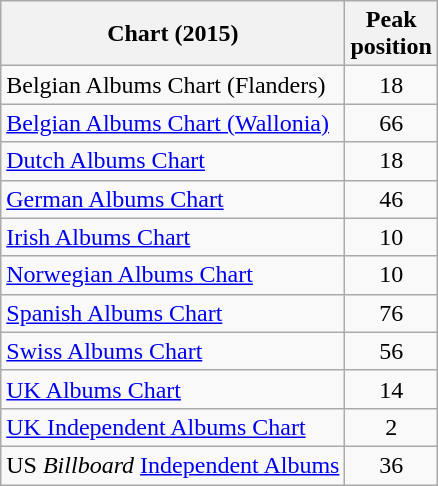<table class="wikitable sortable">
<tr>
<th>Chart (2015)</th>
<th>Peak<br>position</th>
</tr>
<tr>
<td align="left">Belgian Albums Chart (Flanders)</td>
<td style="text-align:center;">18</td>
</tr>
<tr>
<td align="left"><a href='#'>Belgian Albums Chart (Wallonia)</a></td>
<td style="text-align:center;">66</td>
</tr>
<tr>
<td align="left"><a href='#'>Dutch Albums Chart</a></td>
<td style="text-align:center;">18</td>
</tr>
<tr>
<td align="left"><a href='#'>German Albums Chart</a></td>
<td style="text-align:center;">46</td>
</tr>
<tr>
<td align="left"><a href='#'>Irish Albums Chart</a></td>
<td style="text-align:center;">10</td>
</tr>
<tr>
<td align="left"><a href='#'>Norwegian Albums Chart</a></td>
<td style="text-align:center;">10</td>
</tr>
<tr>
<td align="left"><a href='#'>Spanish Albums Chart</a></td>
<td style="text-align:center;">76</td>
</tr>
<tr>
<td align="left"><a href='#'>Swiss Albums Chart</a></td>
<td style="text-align:center;">56</td>
</tr>
<tr>
<td align="left"><a href='#'>UK Albums Chart</a></td>
<td style="text-align:center;">14</td>
</tr>
<tr>
<td align="left"><a href='#'>UK Independent Albums Chart</a></td>
<td style="text-align:center;">2</td>
</tr>
<tr>
<td align="left">US <em>Billboard</em> <a href='#'>Independent Albums</a></td>
<td style="text-align:center;">36</td>
</tr>
</table>
